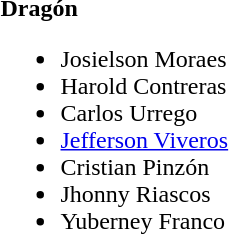<table>
<tr>
<td><strong>Dragón</strong><br><ul><li> Josielson Moraes</li><li> Harold Contreras  </li><li> Carlos Urrego  </li><li> <a href='#'>Jefferson Viveros</a>  </li><li> Cristian Pinzón</li><li> Jhonny Riascos</li><li> Yuberney Franco</li></ul></td>
</tr>
</table>
